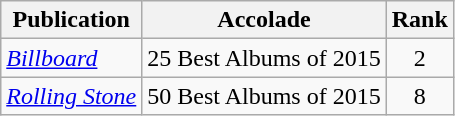<table class="wikitable plainrowheaders">
<tr>
<th>Publication</th>
<th>Accolade</th>
<th>Rank</th>
</tr>
<tr>
<td><em><a href='#'>Billboard</a></em></td>
<td>25 Best Albums of 2015</td>
<td style="text-align:center;">2</td>
</tr>
<tr>
<td><em><a href='#'>Rolling Stone</a></em></td>
<td>50 Best Albums of 2015</td>
<td style="text-align:center;">8</td>
</tr>
</table>
